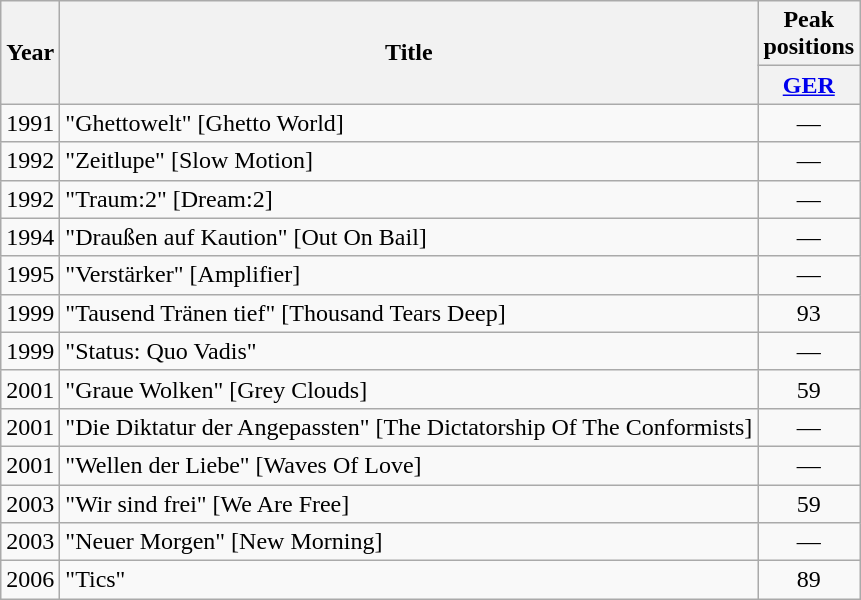<table class="wikitable">
<tr>
<th rowspan="2">Year</th>
<th rowspan="2">Title</th>
<th>Peak positions</th>
</tr>
<tr>
<th width="30"><a href='#'>GER</a><br></th>
</tr>
<tr>
<td>1991</td>
<td>"Ghettowelt" [Ghetto World]</td>
<td align="center">—</td>
</tr>
<tr>
<td>1992</td>
<td>"Zeitlupe" [Slow Motion]</td>
<td align="center">—</td>
</tr>
<tr>
<td>1992</td>
<td>"Traum:2" [Dream:2]</td>
<td align="center">—</td>
</tr>
<tr>
<td>1994</td>
<td>"Draußen auf Kaution" [Out On Bail]</td>
<td align="center">—</td>
</tr>
<tr>
<td>1995</td>
<td>"Verstärker" [Amplifier]</td>
<td align="center">—</td>
</tr>
<tr>
<td>1999</td>
<td>"Tausend Tränen tief" [Thousand Tears Deep]</td>
<td align="center">93</td>
</tr>
<tr>
<td>1999</td>
<td>"Status: Quo Vadis"</td>
<td align="center">—</td>
</tr>
<tr>
<td>2001</td>
<td>"Graue Wolken" [Grey Clouds]</td>
<td align="center">59</td>
</tr>
<tr>
<td>2001</td>
<td>"Die Diktatur der Angepassten" [The Dictatorship Of The Conformists]</td>
<td align="center">—</td>
</tr>
<tr>
<td>2001</td>
<td>"Wellen der Liebe" [Waves Of Love]</td>
<td align="center">—</td>
</tr>
<tr>
<td>2003</td>
<td>"Wir sind frei" [We Are Free]</td>
<td align="center">59</td>
</tr>
<tr>
<td>2003</td>
<td>"Neuer Morgen" [New Morning]</td>
<td align="center">—</td>
</tr>
<tr>
<td>2006</td>
<td>"Tics"</td>
<td align="center">89</td>
</tr>
</table>
